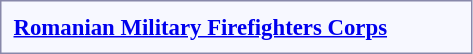<table style="border:1px solid #8888aa; background-color:#f7f8ff; padding:5px; font-size:95%; margin: 0px 12px 12px 0px;">
<tr style="text-align:center;">
<td rowspan=2><strong> <a href='#'>Romanian Military Firefighters Corps</a></strong></td>
<td colspan=2></td>
<td colspan=2></td>
<td colspan=2></td>
<td colspan=2></td>
<td colspan=2></td>
<td colspan=2></td>
<td colspan=2></td>
<td colspan=2></td>
<td colspan=2></td>
<td colspan=3></td>
<td colspan=3></td>
<td colspan=12></td>
</tr>
<tr style="text-align:center;">
<td colspan=2></td>
<td colspan=2></td>
<td colspan=2></td>
<td colspan=2></td>
<td colspan=2></td>
<td colspan=2></td>
<td colspan=2></td>
<td colspan=2></td>
<td colspan=2></td>
<td colspan=3></td>
<td colspan=3></td>
</tr>
</table>
